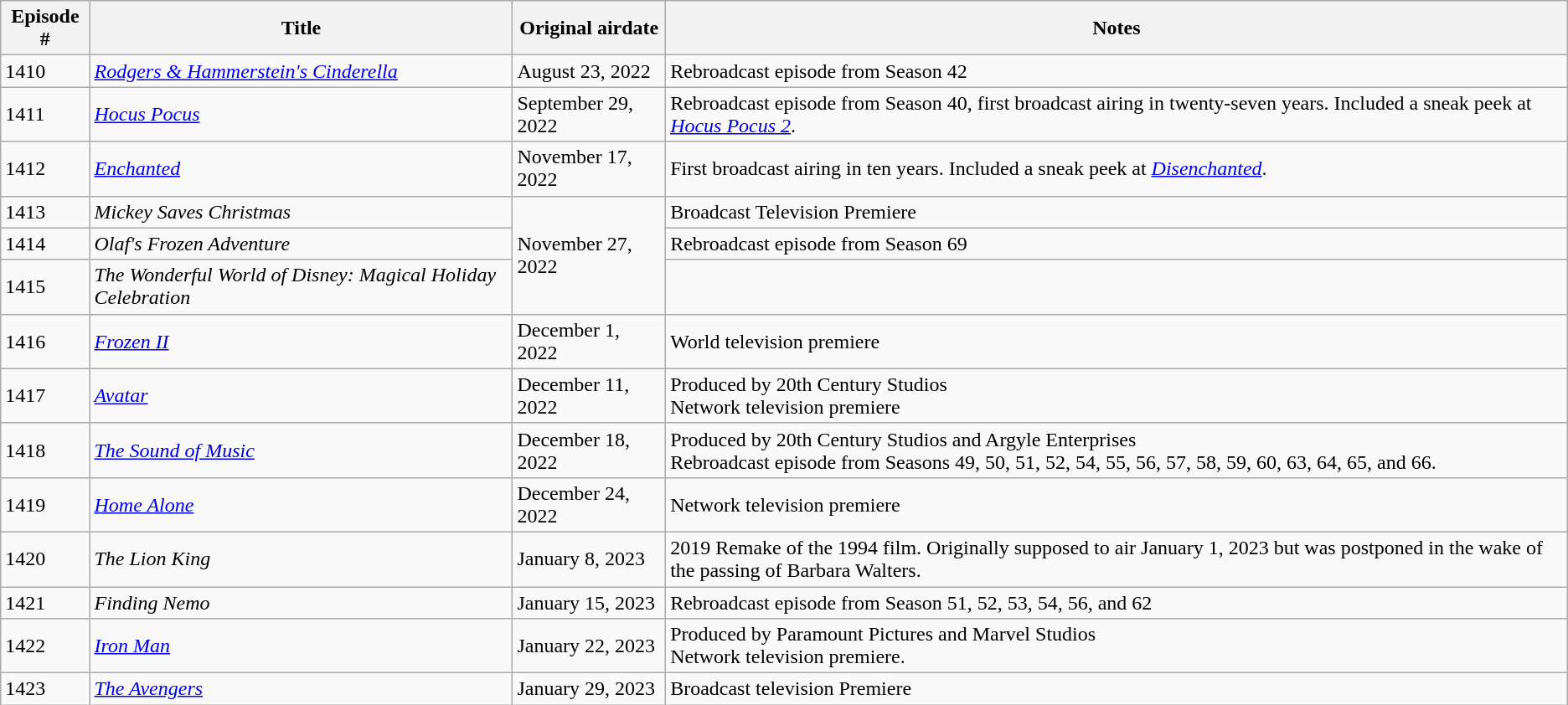<table class="wikitable sortable">
<tr>
<th>Episode #</th>
<th>Title</th>
<th>Original airdate</th>
<th>Notes</th>
</tr>
<tr>
<td>1410</td>
<td><em><a href='#'>Rodgers & Hammerstein's Cinderella</a></em></td>
<td>August 23, 2022</td>
<td>Rebroadcast episode from Season 42</td>
</tr>
<tr>
<td>1411</td>
<td><em><a href='#'>Hocus Pocus</a></em></td>
<td>September 29, 2022</td>
<td>Rebroadcast episode from Season 40, first broadcast airing in twenty-seven years. Included a sneak peek at <em><a href='#'>Hocus Pocus 2</a></em>.</td>
</tr>
<tr>
<td>1412</td>
<td><em><a href='#'>Enchanted</a></em></td>
<td>November 17, 2022</td>
<td>First broadcast airing in ten years. Included a sneak peek at <em><a href='#'>Disenchanted</a></em>.</td>
</tr>
<tr>
<td>1413</td>
<td><em>Mickey Saves Christmas</em></td>
<td rowspan="3">November 27, 2022</td>
<td>Broadcast Television Premiere</td>
</tr>
<tr>
<td>1414</td>
<td><em>Olaf's Frozen Adventure</em></td>
<td>Rebroadcast episode from Season 69</td>
</tr>
<tr>
<td>1415</td>
<td><em>The Wonderful World of Disney: Magical Holiday Celebration</em></td>
<td></td>
</tr>
<tr>
<td>1416</td>
<td><em><a href='#'>Frozen II</a></em></td>
<td>December 1, 2022</td>
<td>World television premiere</td>
</tr>
<tr>
<td>1417</td>
<td><em><a href='#'>Avatar</a></em></td>
<td>December 11, 2022</td>
<td>Produced by 20th Century Studios<br>Network television premiere</td>
</tr>
<tr>
<td>1418</td>
<td><em><a href='#'>The Sound of Music</a></em></td>
<td>December 18, 2022</td>
<td>Produced by 20th Century Studios and Argyle Enterprises<br>Rebroadcast episode from Seasons 49, 50, 51, 52, 54, 55, 56, 57, 58, 59, 60, 63, 64, 65, and 66.</td>
</tr>
<tr>
<td>1419</td>
<td><em><a href='#'>Home Alone</a></em></td>
<td>December 24, 2022</td>
<td>Network television premiere</td>
</tr>
<tr>
<td>1420</td>
<td><em>The Lion King</em></td>
<td>January 8, 2023</td>
<td>2019 Remake of the 1994 film. Originally supposed to air January 1, 2023 but was postponed in the wake of the passing of Barbara Walters.</td>
</tr>
<tr>
<td>1421</td>
<td><em>Finding Nemo</em></td>
<td>January 15, 2023</td>
<td>Rebroadcast episode from Season 51, 52, 53, 54, 56, and 62</td>
</tr>
<tr>
<td>1422</td>
<td><em><a href='#'>Iron Man</a></em></td>
<td>January 22, 2023</td>
<td>Produced by Paramount Pictures and Marvel Studios<br>Network television premiere.</td>
</tr>
<tr>
<td>1423</td>
<td><em><a href='#'>The Avengers</a></em></td>
<td>January 29, 2023</td>
<td>Broadcast television Premiere</td>
</tr>
</table>
